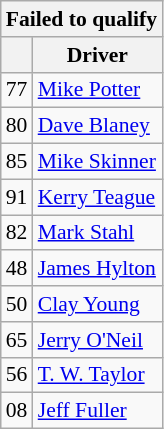<table class="wikitable" style="font-size: 90%;">
<tr>
<th colspan=4>Failed to qualify</th>
</tr>
<tr>
<th></th>
<th>Driver</th>
</tr>
<tr>
<td>77</td>
<td><a href='#'>Mike Potter</a></td>
</tr>
<tr>
<td>80</td>
<td><a href='#'>Dave Blaney</a></td>
</tr>
<tr>
<td>85</td>
<td><a href='#'>Mike Skinner</a></td>
</tr>
<tr>
<td>91</td>
<td><a href='#'>Kerry Teague</a></td>
</tr>
<tr>
<td>82</td>
<td><a href='#'>Mark Stahl</a></td>
</tr>
<tr>
<td>48</td>
<td><a href='#'>James Hylton</a></td>
</tr>
<tr>
<td>50</td>
<td><a href='#'>Clay Young</a></td>
</tr>
<tr>
<td>65</td>
<td><a href='#'>Jerry O'Neil</a></td>
</tr>
<tr>
<td>56</td>
<td><a href='#'>T. W. Taylor</a></td>
</tr>
<tr>
<td>08</td>
<td><a href='#'>Jeff Fuller</a></td>
</tr>
</table>
